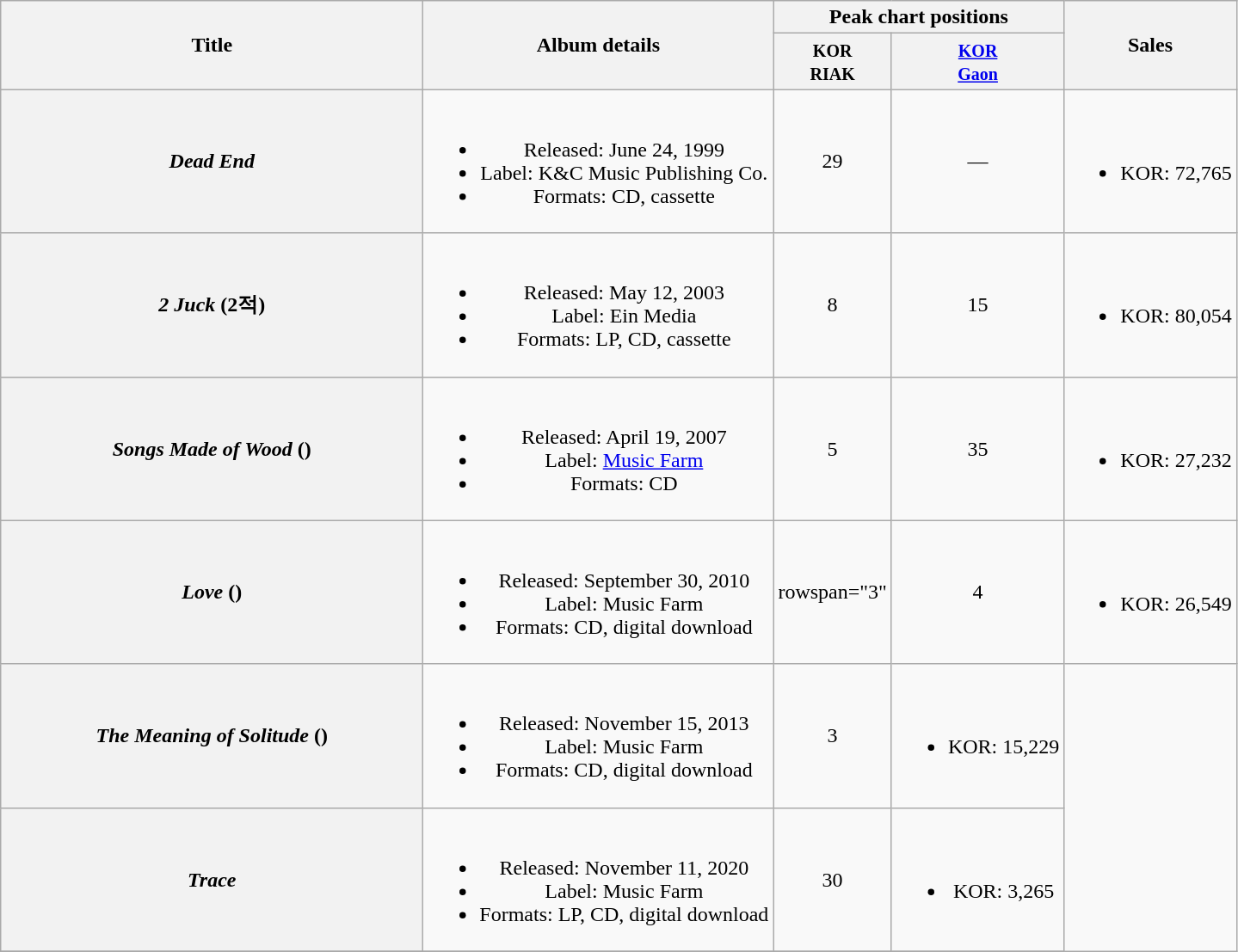<table class="wikitable plainrowheaders" style="text-align:center;">
<tr>
<th scope="col" rowspan="2" style="width:20em;">Title</th>
<th scope="col" rowspan="2">Album details</th>
<th colspan="2" scope="col" style="width:5em;">Peak chart positions</th>
<th scope="col" rowspan="2">Sales</th>
</tr>
<tr>
<th><small>KOR<br>RIAK</small><br></th>
<th><small><a href='#'>KOR<br>Gaon</a></small><br></th>
</tr>
<tr>
<th scope="row"><em>Dead End</em></th>
<td><br><ul><li>Released: June 24, 1999</li><li>Label: K&C Music Publishing Co.</li><li>Formats: CD, cassette</li></ul></td>
<td>29</td>
<td>—</td>
<td><br><ul><li>KOR: 72,765</li></ul></td>
</tr>
<tr>
<th scope="row"><em>2 Juck</em> (2적)</th>
<td><br><ul><li>Released: May 12, 2003</li><li>Label: Ein Media</li><li>Formats: LP, CD, cassette</li></ul></td>
<td>8</td>
<td>15</td>
<td><br><ul><li>KOR: 80,054</li></ul></td>
</tr>
<tr>
<th scope="row"><em>Songs Made of Wood</em> ()</th>
<td><br><ul><li>Released: April 19, 2007</li><li>Label: <a href='#'>Music Farm</a></li><li>Formats: CD</li></ul></td>
<td>5</td>
<td>35</td>
<td><br><ul><li>KOR: 27,232</li></ul></td>
</tr>
<tr>
<th scope="row"><em>Love</em> ()</th>
<td><br><ul><li>Released: September 30, 2010</li><li>Label: Music Farm</li><li>Formats: CD, digital download</li></ul></td>
<td>rowspan="3" </td>
<td>4</td>
<td><br><ul><li>KOR: 26,549</li></ul></td>
</tr>
<tr>
<th scope="row"><em>The Meaning of Solitude</em> ()</th>
<td><br><ul><li>Released: November 15, 2013</li><li>Label: Music Farm</li><li>Formats: CD, digital download</li></ul></td>
<td>3</td>
<td><br><ul><li>KOR: 15,229</li></ul></td>
</tr>
<tr>
<th scope="row"><em>Trace</em></th>
<td><br><ul><li>Released: November 11, 2020</li><li>Label: Music Farm</li><li>Formats: LP, CD, digital download</li></ul></td>
<td>30</td>
<td><br><ul><li>KOR: 3,265</li></ul></td>
</tr>
<tr>
</tr>
</table>
